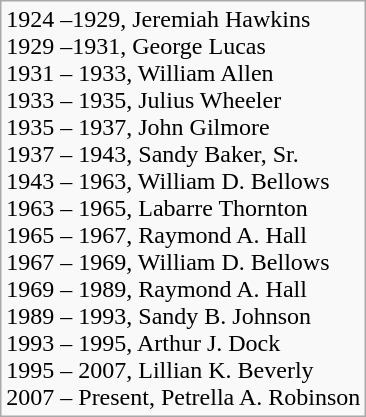<table class="wikitable">
<tr>
<td>1924 –1929, Jeremiah Hawkins<br>1929 –1931, George Lucas<br>1931 – 1933, William Allen<br>1933 – 1935, Julius Wheeler<br>1935 – 1937, John Gilmore<br>1937 – 1943, Sandy Baker, Sr.<br>1943 – 1963, William D. Bellows<br>1963 – 1965, Labarre Thornton<br>1965 – 1967, Raymond A. Hall<br>1967 – 1969, William D. Bellows<br>1969 – 1989, Raymond A. Hall<br>1989 – 1993, Sandy B. Johnson<br>1993 – 1995, Arthur J. Dock<br>1995 – 2007, Lillian K. Beverly<br>2007 – Present, Petrella A. Robinson</td>
</tr>
</table>
